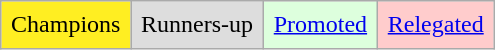<table class="wikitable">
<tr>
<td style="background-color:#FE2;padding:0.4em">Champions</td>
<td style="background-color:#DDD;padding:0.4em">Runners-up</td>
<td style="background-color:#DFD;padding:0.4em"><a href='#'>Promoted</a></td>
<td style="background-color:#FCC;padding:0.4em"><a href='#'>Relegated</a></td>
</tr>
</table>
